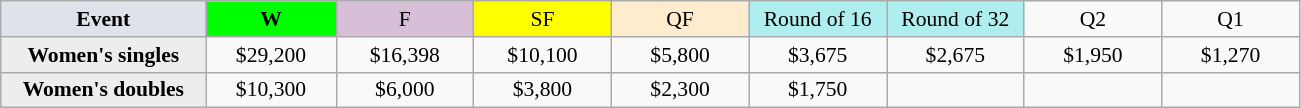<table class=wikitable style=font-size:90%;text-align:center>
<tr>
<td width=130 bgcolor=dfe2e9><strong>Event</strong></td>
<td width=80 bgcolor=lime><strong>W</strong></td>
<td width=85 bgcolor=thistle>F</td>
<td width=85 bgcolor=ffff00>SF</td>
<td width=85 bgcolor=ffebcd>QF</td>
<td width=85 bgcolor=afeeee>Round of 16</td>
<td width=85 bgcolor=afeeee>Round of 32</td>
<td width=85>Q2</td>
<td width=85>Q1</td>
</tr>
<tr>
<th style=background:#ededed>Women's singles</th>
<td>$29,200</td>
<td>$16,398</td>
<td>$10,100</td>
<td>$5,800</td>
<td>$3,675</td>
<td>$2,675</td>
<td>$1,950</td>
<td>$1,270</td>
</tr>
<tr>
<th style=background:#ededed>Women's doubles</th>
<td>$10,300</td>
<td>$6,000</td>
<td>$3,800</td>
<td>$2,300</td>
<td>$1,750</td>
<td></td>
<td></td>
<td></td>
</tr>
</table>
